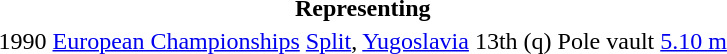<table>
<tr>
<th colspan="6">Representing </th>
</tr>
<tr>
<td>1990</td>
<td><a href='#'>European Championships</a></td>
<td><a href='#'>Split</a>, <a href='#'>Yugoslavia</a></td>
<td>13th (q)</td>
<td>Pole vault</td>
<td><a href='#'>5.10 m</a></td>
</tr>
</table>
